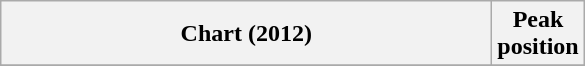<table class="wikitable sortable plainrowheaders">
<tr>
<th style="width:20em;">Chart (2012)</th>
<th>Peak<br>position</th>
</tr>
<tr>
</tr>
</table>
